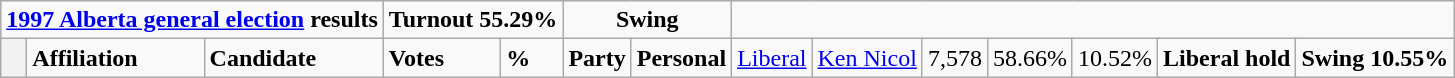<table class="wikitable">
<tr>
<td colspan="3" align=center><strong><a href='#'>1997 Alberta general election</a> results</strong></td>
<td colspan="2"><strong>Turnout 55.29%</strong></td>
<td colspan="2" align=center><strong>Swing</strong></td>
</tr>
<tr>
<th style="width: 10px;"></th>
<td><strong>Affiliation</strong></td>
<td><strong>Candidate</strong></td>
<td><strong>Votes</strong></td>
<td><strong>%</strong></td>
<td><strong>Party</strong></td>
<td><strong>Personal</strong><br></td>
<td><a href='#'>Liberal</a></td>
<td><a href='#'>Ken Nicol</a></td>
<td>7,578</td>
<td>58.66%</td>
<td colspan=2 align=center>10.52%<br>





</td>
<td colspan=4><strong>Liberal hold</strong></td>
<td colspan=2><strong>Swing 10.55%</strong></td>
</tr>
</table>
